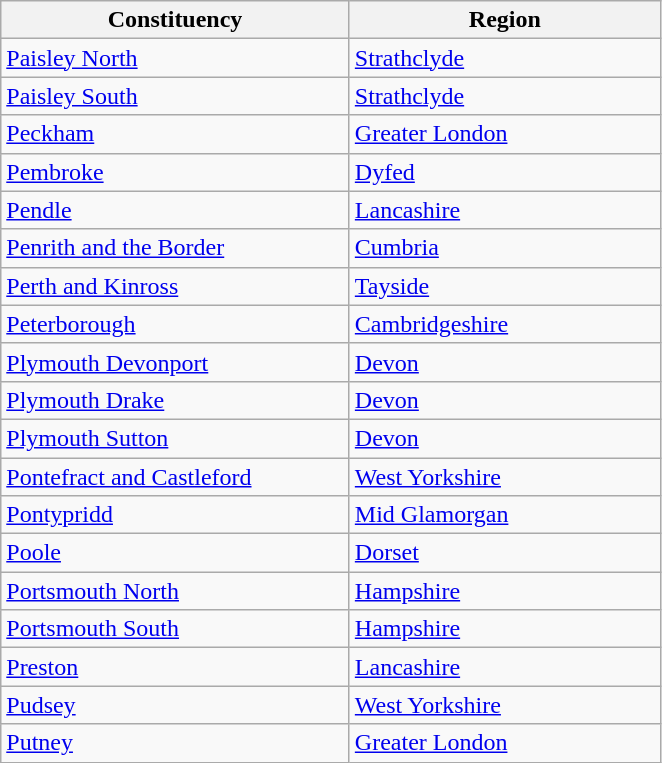<table class="wikitable">
<tr>
<th width="225px">Constituency</th>
<th width="200px">Region</th>
</tr>
<tr>
<td><a href='#'>Paisley North</a></td>
<td><a href='#'>Strathclyde</a></td>
</tr>
<tr>
<td><a href='#'>Paisley South</a></td>
<td><a href='#'>Strathclyde</a></td>
</tr>
<tr>
<td><a href='#'>Peckham</a></td>
<td><a href='#'>Greater London</a></td>
</tr>
<tr>
<td><a href='#'>Pembroke</a></td>
<td><a href='#'>Dyfed</a></td>
</tr>
<tr>
<td><a href='#'>Pendle</a></td>
<td><a href='#'>Lancashire</a></td>
</tr>
<tr>
<td><a href='#'>Penrith and the Border</a></td>
<td><a href='#'>Cumbria</a></td>
</tr>
<tr>
<td><a href='#'>Perth and Kinross</a></td>
<td><a href='#'>Tayside</a></td>
</tr>
<tr>
<td><a href='#'>Peterborough</a></td>
<td><a href='#'>Cambridgeshire</a></td>
</tr>
<tr>
<td><a href='#'>Plymouth Devonport</a></td>
<td><a href='#'>Devon</a></td>
</tr>
<tr>
<td><a href='#'>Plymouth Drake</a></td>
<td><a href='#'>Devon</a></td>
</tr>
<tr>
<td><a href='#'>Plymouth Sutton</a></td>
<td><a href='#'>Devon</a></td>
</tr>
<tr>
<td><a href='#'>Pontefract and Castleford</a></td>
<td><a href='#'>West Yorkshire</a></td>
</tr>
<tr>
<td><a href='#'>Pontypridd</a></td>
<td><a href='#'>Mid Glamorgan</a></td>
</tr>
<tr>
<td><a href='#'>Poole</a></td>
<td><a href='#'>Dorset</a></td>
</tr>
<tr>
<td><a href='#'>Portsmouth North</a></td>
<td><a href='#'>Hampshire</a></td>
</tr>
<tr>
<td><a href='#'>Portsmouth South</a></td>
<td><a href='#'>Hampshire</a></td>
</tr>
<tr>
<td><a href='#'>Preston</a></td>
<td><a href='#'>Lancashire</a></td>
</tr>
<tr>
<td><a href='#'>Pudsey</a></td>
<td><a href='#'>West Yorkshire</a></td>
</tr>
<tr>
<td><a href='#'>Putney</a></td>
<td><a href='#'>Greater London</a></td>
</tr>
</table>
